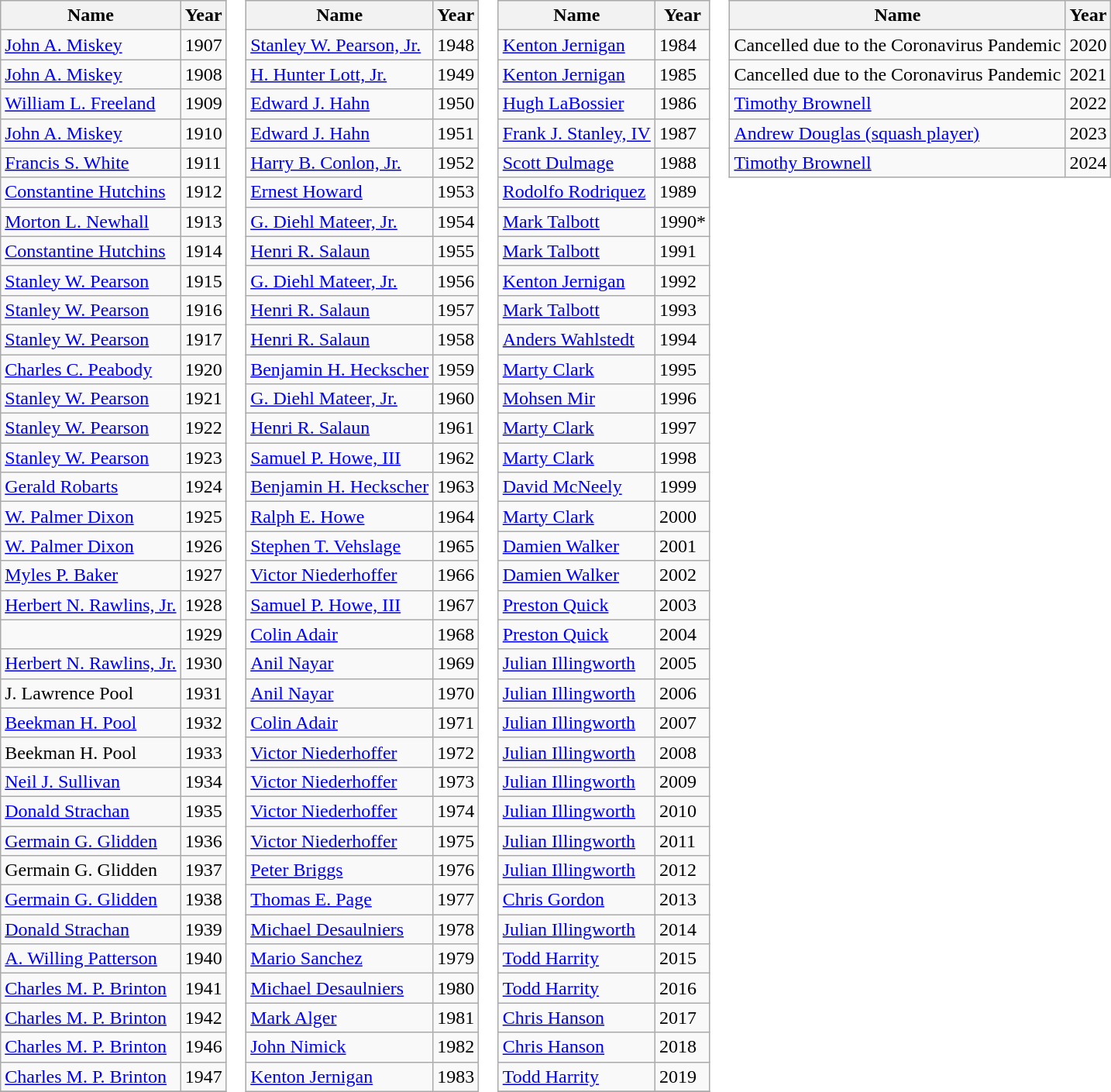<table border="0" cellpadding="0" cellspacing="0">
<tr valign="top">
<td><br><table class="wikitable">
<tr style="background:#EFEFEF">
<th>Name</th>
<th>Year</th>
</tr>
<tr>
<td><a href='#'>John A. Miskey</a></td>
<td>1907</td>
</tr>
<tr>
<td><a href='#'>John A. Miskey</a></td>
<td>1908</td>
</tr>
<tr>
<td><a href='#'>William L. Freeland</a></td>
<td>1909</td>
</tr>
<tr>
<td><a href='#'>John A. Miskey</a></td>
<td>1910</td>
</tr>
<tr>
<td><a href='#'>Francis S. White</a></td>
<td>1911</td>
</tr>
<tr>
<td><a href='#'>Constantine Hutchins</a></td>
<td>1912</td>
</tr>
<tr>
<td><a href='#'>Morton L. Newhall</a></td>
<td>1913</td>
</tr>
<tr>
<td><a href='#'>Constantine Hutchins</a></td>
<td>1914</td>
</tr>
<tr>
<td><a href='#'>Stanley W. Pearson</a></td>
<td>1915</td>
</tr>
<tr>
<td><a href='#'>Stanley W. Pearson</a></td>
<td>1916</td>
</tr>
<tr>
<td><a href='#'>Stanley W. Pearson</a></td>
<td>1917</td>
</tr>
<tr>
<td><a href='#'>Charles C. Peabody</a></td>
<td>1920</td>
</tr>
<tr>
<td><a href='#'>Stanley W. Pearson</a></td>
<td>1921</td>
</tr>
<tr>
<td><a href='#'>Stanley W. Pearson</a></td>
<td>1922</td>
</tr>
<tr>
<td><a href='#'>Stanley W. Pearson</a></td>
<td>1923</td>
</tr>
<tr>
<td><a href='#'>Gerald Robarts</a></td>
<td>1924</td>
</tr>
<tr>
<td><a href='#'>W. Palmer Dixon</a></td>
<td>1925</td>
</tr>
<tr>
<td><a href='#'>W. Palmer Dixon</a></td>
<td>1926</td>
</tr>
<tr>
<td><a href='#'>Myles P. Baker</a></td>
<td>1927</td>
</tr>
<tr>
<td><a href='#'>Herbert N. Rawlins, Jr.</a></td>
<td>1928</td>
</tr>
<tr>
<td></td>
<td>1929</td>
</tr>
<tr>
<td><a href='#'>Herbert N. Rawlins, Jr.</a></td>
<td>1930</td>
</tr>
<tr>
<td>J. Lawrence Pool</td>
<td>1931</td>
</tr>
<tr>
<td><a href='#'>Beekman H. Pool</a></td>
<td>1932</td>
</tr>
<tr>
<td>Beekman H. Pool</td>
<td>1933</td>
</tr>
<tr>
<td><a href='#'>Neil J. Sullivan</a></td>
<td>1934</td>
</tr>
<tr>
<td><a href='#'>Donald Strachan</a></td>
<td>1935</td>
</tr>
<tr>
<td><a href='#'>Germain G. Glidden</a></td>
<td>1936</td>
</tr>
<tr>
<td>Germain G. Glidden</td>
<td>1937</td>
</tr>
<tr>
<td><a href='#'>Germain G. Glidden</a></td>
<td>1938</td>
</tr>
<tr>
<td><a href='#'>Donald Strachan</a></td>
<td>1939</td>
</tr>
<tr>
<td><a href='#'>A. Willing Patterson</a></td>
<td>1940</td>
</tr>
<tr>
<td><a href='#'>Charles M. P. Brinton</a></td>
<td>1941</td>
</tr>
<tr>
<td><a href='#'>Charles M. P. Brinton</a></td>
<td>1942</td>
</tr>
<tr>
<td><a href='#'>Charles M. P. Brinton</a></td>
<td>1946</td>
</tr>
<tr>
<td><a href='#'>Charles M. P. Brinton</a></td>
<td>1947</td>
</tr>
<tr>
</tr>
</table>
</td>
<td><br><table class="wikitable">
<tr style="background:#EFEFEF">
<th>Name</th>
<th>Year</th>
</tr>
<tr>
<td><a href='#'>Stanley W. Pearson, Jr.</a></td>
<td>1948</td>
</tr>
<tr>
<td><a href='#'>H. Hunter Lott, Jr.</a></td>
<td>1949</td>
</tr>
<tr>
<td><a href='#'>Edward J. Hahn</a></td>
<td>1950</td>
</tr>
<tr>
<td><a href='#'>Edward J. Hahn</a></td>
<td>1951</td>
</tr>
<tr>
<td><a href='#'>Harry B. Conlon, Jr.</a></td>
<td>1952</td>
</tr>
<tr>
<td><a href='#'>Ernest Howard</a></td>
<td>1953</td>
</tr>
<tr>
<td><a href='#'>G. Diehl Mateer, Jr.</a></td>
<td>1954</td>
</tr>
<tr>
<td><a href='#'>Henri R. Salaun</a></td>
<td>1955</td>
</tr>
<tr>
<td><a href='#'>G. Diehl Mateer, Jr.</a></td>
<td>1956</td>
</tr>
<tr>
<td><a href='#'>Henri R. Salaun</a></td>
<td>1957</td>
</tr>
<tr>
<td><a href='#'>Henri R. Salaun</a></td>
<td>1958</td>
</tr>
<tr>
<td><a href='#'>Benjamin H. Heckscher</a></td>
<td>1959</td>
</tr>
<tr>
<td><a href='#'>G. Diehl Mateer, Jr.</a></td>
<td>1960</td>
</tr>
<tr>
<td><a href='#'>Henri R. Salaun</a></td>
<td>1961</td>
</tr>
<tr>
<td><a href='#'>Samuel P. Howe, III</a></td>
<td>1962</td>
</tr>
<tr>
<td><a href='#'>Benjamin H. Heckscher</a></td>
<td>1963</td>
</tr>
<tr>
<td><a href='#'>Ralph E. Howe</a></td>
<td>1964</td>
</tr>
<tr>
<td><a href='#'>Stephen T. Vehslage</a></td>
<td>1965</td>
</tr>
<tr>
<td><a href='#'>Victor Niederhoffer</a></td>
<td>1966</td>
</tr>
<tr>
<td><a href='#'>Samuel P. Howe, III</a></td>
<td>1967</td>
</tr>
<tr>
<td><a href='#'>Colin Adair</a></td>
<td>1968</td>
</tr>
<tr>
<td><a href='#'>Anil Nayar</a></td>
<td>1969</td>
</tr>
<tr>
<td><a href='#'>Anil Nayar</a></td>
<td>1970</td>
</tr>
<tr>
<td><a href='#'>Colin Adair</a></td>
<td>1971</td>
</tr>
<tr>
<td><a href='#'>Victor Niederhoffer</a></td>
<td>1972</td>
</tr>
<tr>
<td><a href='#'>Victor Niederhoffer</a></td>
<td>1973</td>
</tr>
<tr>
<td><a href='#'>Victor Niederhoffer</a></td>
<td>1974</td>
</tr>
<tr>
<td><a href='#'>Victor Niederhoffer</a></td>
<td>1975</td>
</tr>
<tr>
<td><a href='#'>Peter Briggs</a></td>
<td>1976</td>
</tr>
<tr>
<td><a href='#'>Thomas E. Page</a></td>
<td>1977</td>
</tr>
<tr>
<td><a href='#'>Michael Desaulniers</a></td>
<td>1978</td>
</tr>
<tr>
<td><a href='#'>Mario Sanchez</a></td>
<td>1979</td>
</tr>
<tr>
<td><a href='#'>Michael Desaulniers</a></td>
<td>1980</td>
</tr>
<tr>
<td><a href='#'>Mark Alger</a></td>
<td>1981</td>
</tr>
<tr>
<td><a href='#'>John Nimick</a></td>
<td>1982</td>
</tr>
<tr>
<td><a href='#'>Kenton Jernigan</a></td>
<td>1983</td>
</tr>
</table>
</td>
<td><br><table class="wikitable">
<tr style="background:#EFEFEF">
<th>Name</th>
<th>Year</th>
</tr>
<tr>
<td><a href='#'>Kenton Jernigan</a></td>
<td>1984</td>
</tr>
<tr>
<td><a href='#'>Kenton Jernigan</a></td>
<td>1985</td>
</tr>
<tr>
<td><a href='#'>Hugh LaBossier</a></td>
<td>1986</td>
</tr>
<tr>
<td><a href='#'>Frank J. Stanley, IV</a></td>
<td>1987</td>
</tr>
<tr>
<td><a href='#'>Scott Dulmage</a></td>
<td>1988</td>
</tr>
<tr>
<td><a href='#'>Rodolfo Rodriquez</a></td>
<td>1989</td>
</tr>
<tr>
<td><a href='#'>Mark Talbott</a></td>
<td>1990*</td>
</tr>
<tr>
<td><a href='#'>Mark Talbott</a></td>
<td>1991</td>
</tr>
<tr>
<td><a href='#'>Kenton Jernigan</a></td>
<td>1992</td>
</tr>
<tr>
<td><a href='#'>Mark Talbott</a></td>
<td>1993</td>
</tr>
<tr>
<td><a href='#'>Anders Wahlstedt</a></td>
<td>1994</td>
</tr>
<tr>
<td><a href='#'>Marty Clark</a></td>
<td>1995</td>
</tr>
<tr>
<td><a href='#'>Mohsen Mir</a></td>
<td>1996</td>
</tr>
<tr>
<td><a href='#'>Marty Clark</a></td>
<td>1997</td>
</tr>
<tr>
<td><a href='#'>Marty Clark</a></td>
<td>1998</td>
</tr>
<tr>
<td><a href='#'>David McNeely</a></td>
<td>1999</td>
</tr>
<tr>
<td><a href='#'>Marty Clark</a></td>
<td>2000</td>
</tr>
<tr>
<td><a href='#'>Damien Walker</a></td>
<td>2001</td>
</tr>
<tr>
<td><a href='#'>Damien Walker</a></td>
<td>2002</td>
</tr>
<tr>
<td><a href='#'>Preston Quick</a></td>
<td>2003</td>
</tr>
<tr>
<td><a href='#'>Preston Quick</a></td>
<td>2004</td>
</tr>
<tr>
<td><a href='#'>Julian Illingworth</a></td>
<td>2005</td>
</tr>
<tr>
<td><a href='#'>Julian Illingworth</a></td>
<td>2006</td>
</tr>
<tr>
<td><a href='#'>Julian Illingworth</a></td>
<td>2007</td>
</tr>
<tr>
<td><a href='#'>Julian Illingworth</a></td>
<td>2008</td>
</tr>
<tr>
<td><a href='#'>Julian Illingworth</a></td>
<td>2009</td>
</tr>
<tr>
<td><a href='#'>Julian Illingworth</a></td>
<td>2010</td>
</tr>
<tr>
<td><a href='#'>Julian Illingworth</a></td>
<td>2011</td>
</tr>
<tr>
<td><a href='#'>Julian Illingworth</a></td>
<td>2012</td>
</tr>
<tr>
<td><a href='#'>Chris Gordon</a></td>
<td>2013</td>
</tr>
<tr>
<td><a href='#'>Julian Illingworth</a></td>
<td>2014</td>
</tr>
<tr>
<td><a href='#'>Todd Harrity</a></td>
<td>2015</td>
</tr>
<tr>
<td><a href='#'>Todd Harrity</a></td>
<td>2016</td>
</tr>
<tr>
<td><a href='#'>Chris Hanson</a></td>
<td>2017</td>
</tr>
<tr>
<td><a href='#'>Chris Hanson</a></td>
<td>2018</td>
</tr>
<tr>
<td><a href='#'>Todd Harrity</a></td>
<td>2019</td>
</tr>
<tr>
</tr>
</table>
</td>
<td><br><table class="wikitable">
<tr style="background:#EFEFEF">
<th>Name</th>
<th>Year</th>
</tr>
<tr>
<td>Cancelled due to the Coronavirus Pandemic</td>
<td>2020</td>
</tr>
<tr>
<td>Cancelled due to the Coronavirus Pandemic</td>
<td>2021</td>
</tr>
<tr>
<td><a href='#'>Timothy Brownell</a></td>
<td>2022</td>
</tr>
<tr>
<td><a href='#'>Andrew Douglas (squash player)</a></td>
<td>2023</td>
</tr>
<tr>
<td><a href='#'>Timothy Brownell</a></td>
<td>2024</td>
</tr>
</table>
</td>
</tr>
</table>
